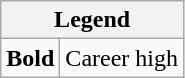<table class="wikitable">
<tr>
<th colspan="2">Legend</th>
</tr>
<tr>
<td><strong>Bold</strong></td>
<td>Career high</td>
</tr>
</table>
